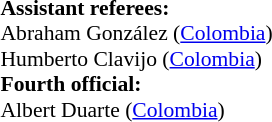<table width=50% style="font-size: 90%">
<tr>
<td><br><strong>Assistant referees:</strong>
<br>Abraham González (<a href='#'>Colombia</a>)
<br>Humberto Clavijo (<a href='#'>Colombia</a>)
<br><strong>Fourth official:</strong>
<br>Albert Duarte (<a href='#'>Colombia</a>)</td>
</tr>
</table>
